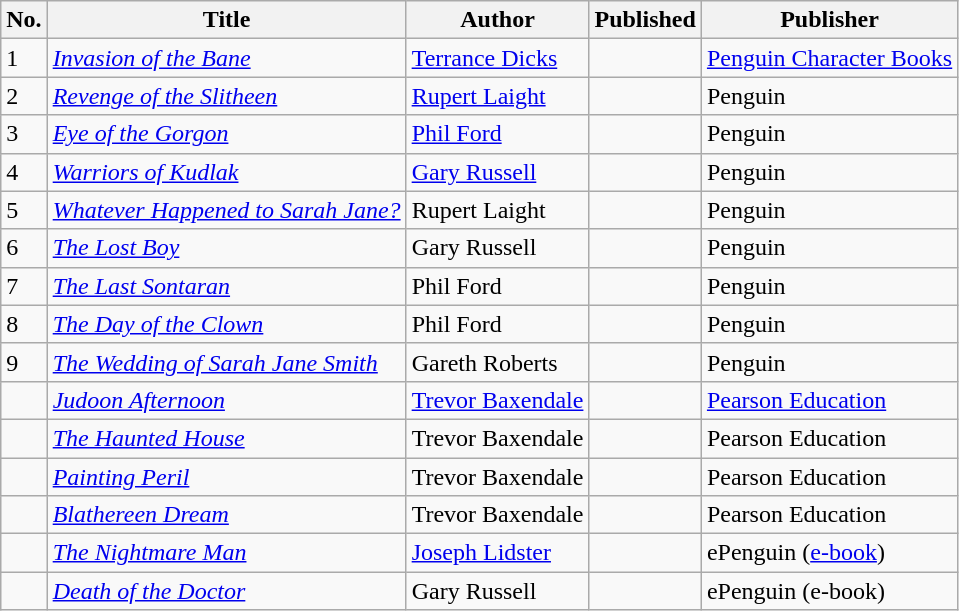<table class="wikitable sortable">
<tr>
<th>No.</th>
<th>Title</th>
<th>Author</th>
<th>Published</th>
<th>Publisher</th>
</tr>
<tr>
<td>1</td>
<td><em><a href='#'>Invasion of the Bane</a></em></td>
<td data-sort-value="Dicks, Terrance"><a href='#'>Terrance Dicks</a></td>
<td></td>
<td><a href='#'>Penguin Character Books</a></td>
</tr>
<tr>
<td>2</td>
<td><em><a href='#'>Revenge of the Slitheen</a></em></td>
<td data-sort-value="Laight, Rupert"><a href='#'>Rupert Laight</a></td>
<td></td>
<td>Penguin</td>
</tr>
<tr>
<td>3</td>
<td><em><a href='#'>Eye of the Gorgon</a></em></td>
<td data-sort-value="Ford, Phil"><a href='#'>Phil Ford</a></td>
<td></td>
<td>Penguin</td>
</tr>
<tr>
<td>4</td>
<td><em><a href='#'>Warriors of Kudlak</a></em></td>
<td data-sort-value="Russell, Gary"><a href='#'>Gary Russell</a></td>
<td></td>
<td>Penguin</td>
</tr>
<tr>
<td>5</td>
<td><em><a href='#'>Whatever Happened to Sarah Jane?</a></em></td>
<td data-sort-value="Laight, Rupert">Rupert Laight</td>
<td></td>
<td>Penguin</td>
</tr>
<tr>
<td>6</td>
<td><em><a href='#'>The Lost Boy</a></em></td>
<td data-sort-value="Russell, Gary">Gary Russell</td>
<td></td>
<td>Penguin</td>
</tr>
<tr>
<td>7</td>
<td><em><a href='#'>The Last Sontaran</a></em></td>
<td data-sort-value="Ford, Phil">Phil Ford</td>
<td></td>
<td>Penguin</td>
</tr>
<tr>
<td>8</td>
<td><em><a href='#'>The Day of the Clown</a></em></td>
<td data-sort-value="Ford, Phil">Phil Ford</td>
<td></td>
<td>Penguin</td>
</tr>
<tr>
<td>9</td>
<td><em><a href='#'>The Wedding of Sarah Jane Smith</a></em></td>
<td data-sort-value="Roberts, Gareth">Gareth Roberts</td>
<td></td>
<td>Penguin</td>
</tr>
<tr>
<td></td>
<td><em><a href='#'>Judoon Afternoon</a></em></td>
<td data-sort-value="Baxendale, Trevor"><a href='#'>Trevor Baxendale</a></td>
<td></td>
<td><a href='#'>Pearson Education</a></td>
</tr>
<tr>
<td></td>
<td><em><a href='#'>The Haunted House</a></em></td>
<td data-sort-value="Baxendale, Trevor">Trevor Baxendale</td>
<td></td>
<td>Pearson Education</td>
</tr>
<tr>
<td></td>
<td><em><a href='#'>Painting Peril</a></em></td>
<td data-sort-value="Baxendale, Trevor">Trevor Baxendale</td>
<td></td>
<td>Pearson Education</td>
</tr>
<tr>
<td></td>
<td><em><a href='#'>Blathereen Dream</a></em></td>
<td data-sort-value="Baxendale, Trevor">Trevor Baxendale</td>
<td></td>
<td>Pearson Education</td>
</tr>
<tr>
<td></td>
<td><em><a href='#'>The Nightmare Man</a></em></td>
<td data-sort-value="Lidster, Joseph"><a href='#'>Joseph Lidster</a></td>
<td></td>
<td>ePenguin (<a href='#'>e-book</a>)</td>
</tr>
<tr>
<td></td>
<td><em><a href='#'>Death of the Doctor</a></em></td>
<td data-sort-value="Russell, Gary">Gary Russell</td>
<td></td>
<td>ePenguin (e-book)</td>
</tr>
</table>
